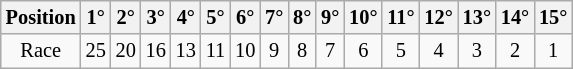<table class="wikitable" style="font-size: 85%; text-align: center;">
<tr>
<th>Position</th>
<th>1°</th>
<th>2°</th>
<th>3°</th>
<th>4°</th>
<th>5°</th>
<th>6°</th>
<th>7°</th>
<th>8°</th>
<th>9°</th>
<th>10°</th>
<th>11°</th>
<th>12°</th>
<th>13°</th>
<th>14°</th>
<th>15°</th>
</tr>
<tr>
<td>Race</td>
<td>25</td>
<td>20</td>
<td>16</td>
<td>13</td>
<td>11</td>
<td>10</td>
<td>9</td>
<td>8</td>
<td>7</td>
<td>6</td>
<td>5</td>
<td>4</td>
<td>3</td>
<td>2</td>
<td>1</td>
</tr>
</table>
